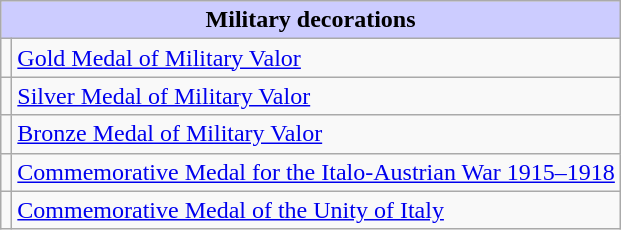<table class="wikitable">
<tr style="background:#ccf; text-align:center;">
<td colspan=2><strong>Military decorations</strong></td>
</tr>
<tr>
<td></td>
<td><a href='#'>Gold Medal of Military Valor</a></td>
</tr>
<tr>
<td></td>
<td><a href='#'>Silver Medal of Military Valor</a></td>
</tr>
<tr>
<td></td>
<td><a href='#'>Bronze Medal of Military Valor</a></td>
</tr>
<tr>
<td></td>
<td><a href='#'>Commemorative Medal for the Italo-Austrian War 1915–1918</a></td>
</tr>
<tr>
<td></td>
<td><a href='#'>Commemorative Medal of the Unity of Italy</a></td>
</tr>
</table>
